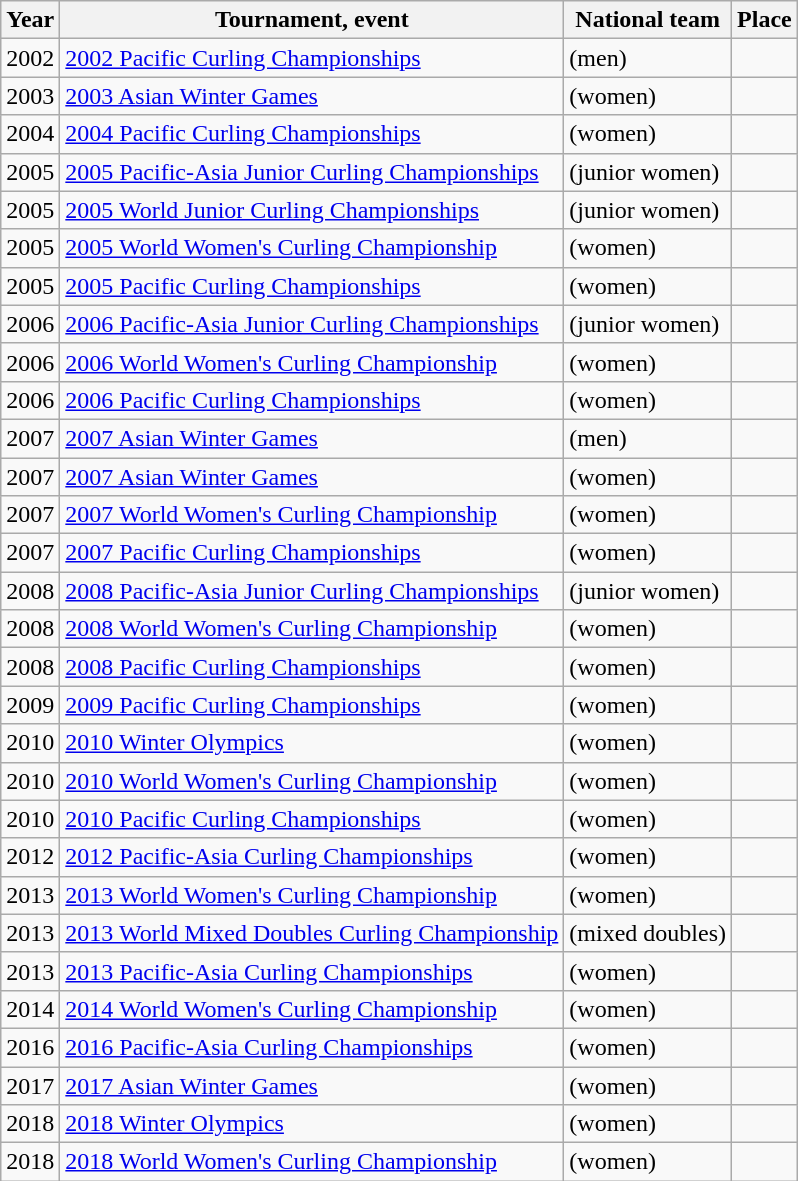<table class="wikitable">
<tr>
<th scope="col">Year</th>
<th scope="col">Tournament, event</th>
<th scope="col">National team</th>
<th scope="col">Place</th>
</tr>
<tr>
<td>2002</td>
<td><a href='#'>2002 Pacific Curling Championships</a></td>
<td> (men)</td>
<td></td>
</tr>
<tr>
<td>2003</td>
<td><a href='#'>2003 Asian Winter Games</a></td>
<td> (women)</td>
<td></td>
</tr>
<tr>
<td>2004</td>
<td><a href='#'>2004 Pacific Curling Championships</a></td>
<td> (women)</td>
<td></td>
</tr>
<tr>
<td>2005</td>
<td><a href='#'>2005 Pacific-Asia Junior Curling Championships</a></td>
<td> (junior women)</td>
<td></td>
</tr>
<tr>
<td>2005</td>
<td><a href='#'>2005 World Junior Curling Championships</a></td>
<td> (junior women)</td>
<td></td>
</tr>
<tr>
<td>2005</td>
<td><a href='#'>2005 World Women's Curling Championship</a></td>
<td> (women)</td>
<td></td>
</tr>
<tr>
<td>2005</td>
<td><a href='#'>2005 Pacific Curling Championships</a></td>
<td> (women)</td>
<td></td>
</tr>
<tr>
<td>2006</td>
<td><a href='#'>2006 Pacific-Asia Junior Curling Championships</a></td>
<td> (junior women)</td>
<td></td>
</tr>
<tr>
<td>2006</td>
<td><a href='#'>2006 World Women's Curling Championship</a></td>
<td> (women)</td>
<td></td>
</tr>
<tr>
<td>2006</td>
<td><a href='#'>2006 Pacific Curling Championships</a></td>
<td> (women)</td>
<td></td>
</tr>
<tr>
<td>2007</td>
<td><a href='#'>2007 Asian Winter Games</a></td>
<td> (men)</td>
<td></td>
</tr>
<tr>
<td>2007</td>
<td><a href='#'>2007 Asian Winter Games</a></td>
<td> (women)</td>
<td></td>
</tr>
<tr>
<td>2007</td>
<td><a href='#'>2007 World Women's Curling Championship</a></td>
<td> (women)</td>
<td></td>
</tr>
<tr>
<td>2007</td>
<td><a href='#'>2007 Pacific Curling Championships</a></td>
<td> (women)</td>
<td></td>
</tr>
<tr>
<td>2008</td>
<td><a href='#'>2008 Pacific-Asia Junior Curling Championships</a></td>
<td> (junior women)</td>
<td></td>
</tr>
<tr>
<td>2008</td>
<td><a href='#'>2008 World Women's Curling Championship</a></td>
<td> (women)</td>
<td></td>
</tr>
<tr>
<td>2008</td>
<td><a href='#'>2008 Pacific Curling Championships</a></td>
<td> (women)</td>
<td></td>
</tr>
<tr>
<td>2009</td>
<td><a href='#'>2009 Pacific Curling Championships</a></td>
<td> (women)</td>
<td></td>
</tr>
<tr>
<td>2010</td>
<td><a href='#'>2010 Winter Olympics</a></td>
<td> (women)</td>
<td></td>
</tr>
<tr>
<td>2010</td>
<td><a href='#'>2010 World Women's Curling Championship</a></td>
<td> (women)</td>
<td></td>
</tr>
<tr>
<td>2010</td>
<td><a href='#'>2010 Pacific Curling Championships</a></td>
<td> (women)</td>
<td></td>
</tr>
<tr>
<td>2012</td>
<td><a href='#'>2012 Pacific-Asia Curling Championships</a></td>
<td> (women)</td>
<td></td>
</tr>
<tr>
<td>2013</td>
<td><a href='#'>2013 World Women's Curling Championship</a></td>
<td> (women)</td>
<td></td>
</tr>
<tr>
<td>2013</td>
<td><a href='#'>2013 World Mixed Doubles Curling Championship</a></td>
<td> (mixed doubles)</td>
<td></td>
</tr>
<tr>
<td>2013</td>
<td><a href='#'>2013 Pacific-Asia Curling Championships</a></td>
<td> (women)</td>
<td></td>
</tr>
<tr>
<td>2014</td>
<td><a href='#'>2014 World Women's Curling Championship</a></td>
<td> (women)</td>
<td></td>
</tr>
<tr>
<td>2016</td>
<td><a href='#'>2016 Pacific-Asia Curling Championships</a></td>
<td> (women)</td>
<td></td>
</tr>
<tr>
<td>2017</td>
<td><a href='#'>2017 Asian Winter Games</a></td>
<td> (women)</td>
<td></td>
</tr>
<tr>
<td>2018</td>
<td><a href='#'>2018 Winter Olympics</a></td>
<td> (women)</td>
<td></td>
</tr>
<tr>
<td>2018</td>
<td><a href='#'>2018 World Women's Curling Championship</a></td>
<td> (women)</td>
<td></td>
</tr>
</table>
